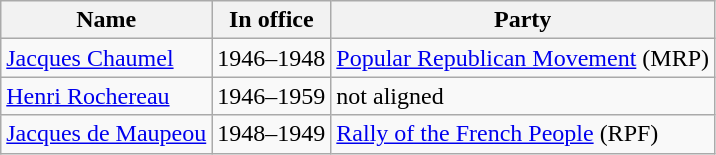<table class="wikitable sortable">
<tr>
<th>Name</th>
<th>In office</th>
<th>Party</th>
</tr>
<tr>
<td><a href='#'>Jacques Chaumel</a></td>
<td>1946–1948</td>
<td><a href='#'>Popular Republican Movement</a> (MRP)</td>
</tr>
<tr>
<td><a href='#'>Henri Rochereau </a></td>
<td>1946–1959</td>
<td>not aligned</td>
</tr>
<tr>
<td><a href='#'>Jacques de Maupeou</a></td>
<td>1948–1949</td>
<td><a href='#'>Rally of the French People</a> (RPF)</td>
</tr>
</table>
